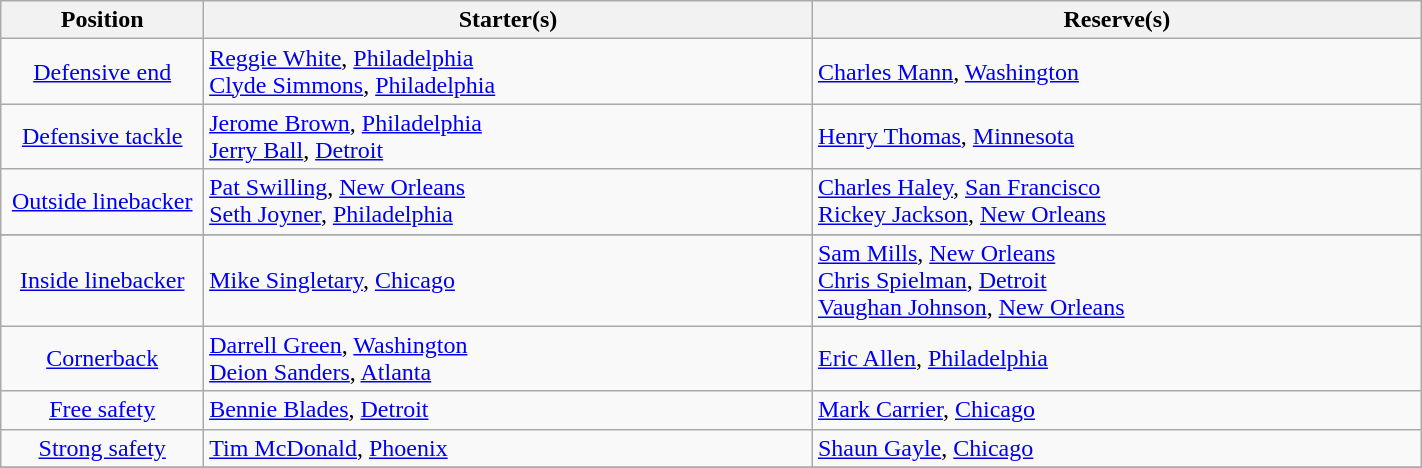<table class="wikitable" width=75%>
<tr>
<th width=10%>Position</th>
<th width=30%>Starter(s)</th>
<th width=30%>Reserve(s)</th>
</tr>
<tr>
<td align=center><a href='#'>Defensive end</a></td>
<td> <a href='#'>Reggie White</a>, <a href='#'>Philadelphia</a><br> <a href='#'>Clyde Simmons</a>, <a href='#'>Philadelphia</a></td>
<td> <a href='#'>Charles Mann</a>, <a href='#'>Washington</a></td>
</tr>
<tr>
<td align=center><a href='#'>Defensive tackle</a></td>
<td> <a href='#'>Jerome Brown</a>, <a href='#'>Philadelphia</a><br> <a href='#'>Jerry Ball</a>, <a href='#'>Detroit</a></td>
<td> <a href='#'>Henry Thomas</a>, <a href='#'>Minnesota</a></td>
</tr>
<tr>
<td align=center><a href='#'>Outside linebacker</a></td>
<td> <a href='#'>Pat Swilling</a>, <a href='#'>New Orleans</a><br> <a href='#'>Seth Joyner</a>, <a href='#'>Philadelphia</a></td>
<td> <a href='#'>Charles Haley</a>, <a href='#'>San Francisco</a><br> <a href='#'>Rickey Jackson</a>, <a href='#'>New Orleans</a></td>
</tr>
<tr>
</tr>
<tr>
<td align=center><a href='#'>Inside linebacker</a></td>
<td> <a href='#'>Mike Singletary</a>, <a href='#'>Chicago</a></td>
<td> <a href='#'>Sam Mills</a>, <a href='#'>New Orleans</a><br> <a href='#'>Chris Spielman</a>, <a href='#'>Detroit</a><br> <a href='#'>Vaughan Johnson</a>, <a href='#'>New Orleans</a></td>
</tr>
<tr>
<td align=center><a href='#'>Cornerback</a></td>
<td> <a href='#'>Darrell Green</a>, <a href='#'>Washington</a><br> <a href='#'>Deion Sanders</a>, <a href='#'>Atlanta</a></td>
<td> <a href='#'>Eric Allen</a>, <a href='#'>Philadelphia</a></td>
</tr>
<tr>
<td align=center><a href='#'>Free safety</a></td>
<td> <a href='#'>Bennie Blades</a>, <a href='#'>Detroit</a></td>
<td> <a href='#'>Mark Carrier</a>, <a href='#'>Chicago</a></td>
</tr>
<tr>
<td align=center><a href='#'>Strong safety</a></td>
<td> <a href='#'>Tim McDonald</a>, <a href='#'>Phoenix</a></td>
<td> <a href='#'>Shaun Gayle</a>, <a href='#'>Chicago</a></td>
</tr>
<tr>
</tr>
</table>
